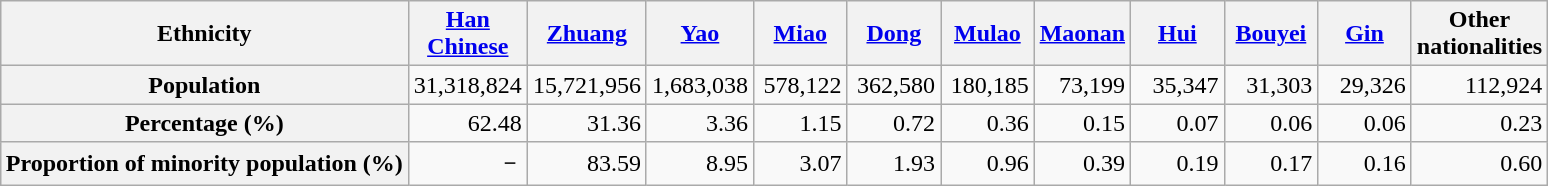<table class="wikitable" style="margin: 1em auto 1em auto; text-align:right">
<tr>
<th>Ethnicity</th>
<th width="55"><a href='#'>Han Chinese</a></th>
<th width="55"><a href='#'>Zhuang</a></th>
<th width="55"><a href='#'>Yao</a></th>
<th width="55"><a href='#'>Miao</a></th>
<th width="55"><a href='#'>Dong</a></th>
<th width="55"><a href='#'>Mulao</a></th>
<th width="55"><a href='#'>Maonan</a></th>
<th width="55"><a href='#'>Hui</a></th>
<th width="55"><a href='#'>Bouyei</a></th>
<th width="55"><a href='#'>Gin</a></th>
<th width="55">Other nationalities</th>
</tr>
<tr>
<th>Population</th>
<td>31,318,824</td>
<td>15,721,956</td>
<td>1,683,038</td>
<td>578,122</td>
<td>362,580</td>
<td>180,185</td>
<td>73,199</td>
<td>35,347</td>
<td>31,303</td>
<td>29,326</td>
<td>112,924</td>
</tr>
<tr>
<th>Percentage (%)</th>
<td>62.48</td>
<td>31.36</td>
<td>3.36</td>
<td>1.15</td>
<td>0.72</td>
<td>0.36</td>
<td>0.15</td>
<td>0.07</td>
<td>0.06</td>
<td>0.06</td>
<td>0.23</td>
</tr>
<tr>
<th>Proportion of minority population (%)</th>
<td>－</td>
<td>83.59</td>
<td>8.95</td>
<td>3.07</td>
<td>1.93</td>
<td>0.96</td>
<td>0.39</td>
<td>0.19</td>
<td>0.17</td>
<td>0.16</td>
<td>0.60</td>
</tr>
</table>
